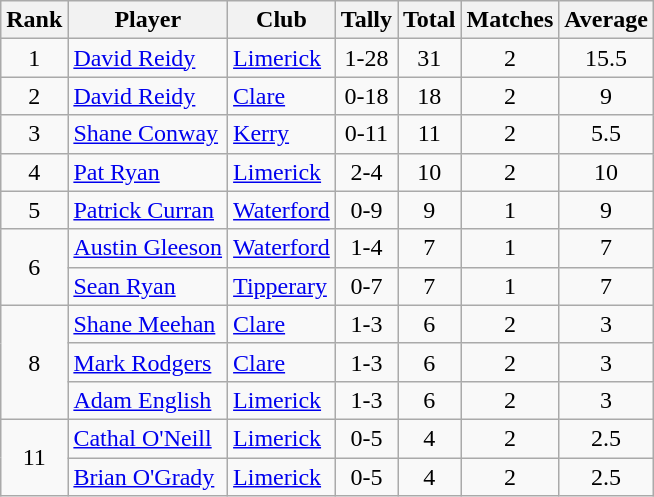<table class="wikitable">
<tr>
<th>Rank</th>
<th>Player</th>
<th>Club</th>
<th>Tally</th>
<th>Total</th>
<th>Matches</th>
<th>Average</th>
</tr>
<tr>
<td rowspan="1" style="text-align:center;">1</td>
<td><a href='#'>David Reidy</a></td>
<td><a href='#'>Limerick</a></td>
<td align=center>1-28</td>
<td align=center>31</td>
<td align=center>2</td>
<td align=center>15.5</td>
</tr>
<tr>
<td rowspan="1" style="text-align:center;">2</td>
<td><a href='#'>David Reidy</a></td>
<td><a href='#'>Clare</a></td>
<td align=center>0-18</td>
<td align=center>18</td>
<td align=center>2</td>
<td align=center>9</td>
</tr>
<tr>
<td rowspan="1" style="text-align:center;">3</td>
<td><a href='#'>Shane Conway</a></td>
<td><a href='#'>Kerry</a></td>
<td align=center>0-11</td>
<td align=center>11</td>
<td align=center>2</td>
<td align=center>5.5</td>
</tr>
<tr>
<td rowspan="1" style="text-align:center;">4</td>
<td><a href='#'>Pat Ryan</a></td>
<td><a href='#'>Limerick</a></td>
<td align=center>2-4</td>
<td align=center>10</td>
<td align=center>2</td>
<td align=center>10</td>
</tr>
<tr>
<td rowspan="1" style="text-align:center;">5</td>
<td><a href='#'>Patrick Curran</a></td>
<td><a href='#'>Waterford</a></td>
<td align=center>0-9</td>
<td align=center>9</td>
<td align=center>1</td>
<td align=center>9</td>
</tr>
<tr>
<td rowspan="2" style="text-align:center;">6</td>
<td><a href='#'>Austin Gleeson</a></td>
<td><a href='#'>Waterford</a></td>
<td align=center>1-4</td>
<td align=center>7</td>
<td align=center>1</td>
<td align=center>7</td>
</tr>
<tr>
<td><a href='#'>Sean Ryan</a></td>
<td><a href='#'>Tipperary</a></td>
<td align=center>0-7</td>
<td align=center>7</td>
<td align=center>1</td>
<td align=center>7</td>
</tr>
<tr>
<td rowspan="3" style="text-align:center;">8</td>
<td><a href='#'>Shane Meehan</a></td>
<td><a href='#'>Clare</a></td>
<td align=center>1-3</td>
<td align=center>6</td>
<td align=center>2</td>
<td align=center>3</td>
</tr>
<tr>
<td><a href='#'>Mark Rodgers</a></td>
<td><a href='#'>Clare</a></td>
<td align=center>1-3</td>
<td align=center>6</td>
<td align=center>2</td>
<td align=center>3</td>
</tr>
<tr>
<td><a href='#'>Adam English</a></td>
<td><a href='#'>Limerick</a></td>
<td align=center>1-3</td>
<td align=center>6</td>
<td align=center>2</td>
<td align=center>3</td>
</tr>
<tr>
<td rowspan="2" style="text-align:center;">11</td>
<td><a href='#'>Cathal O'Neill</a></td>
<td><a href='#'>Limerick</a></td>
<td align=center>0-5</td>
<td align=center>4</td>
<td align=center>2</td>
<td align=center>2.5</td>
</tr>
<tr>
<td><a href='#'>Brian O'Grady</a></td>
<td><a href='#'>Limerick</a></td>
<td align=center>0-5</td>
<td align=center>4</td>
<td align=center>2</td>
<td align=center>2.5</td>
</tr>
</table>
